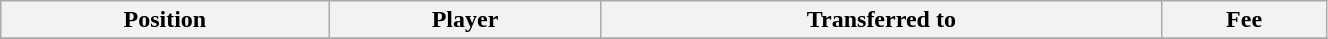<table class="wikitable sortable" style="width:70%; text-align:center; font-size:100%; text-align:left;">
<tr>
<th>Position</th>
<th>Player</th>
<th>Transferred to</th>
<th>Fee</th>
</tr>
<tr>
</tr>
</table>
